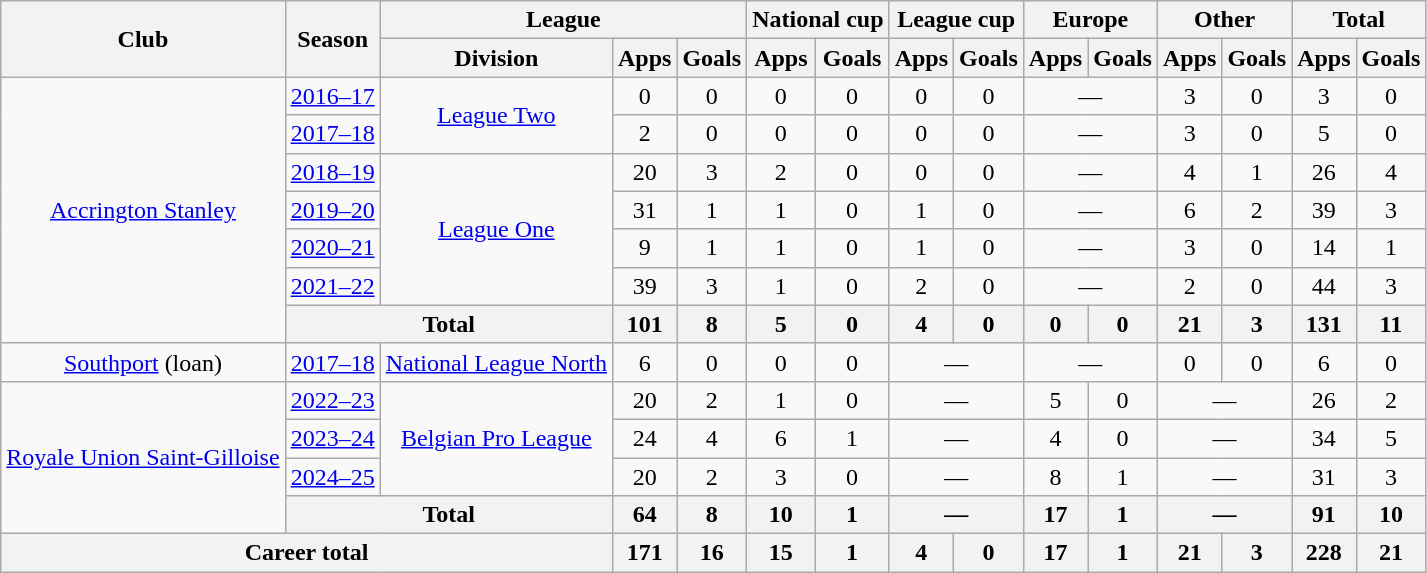<table class=wikitable style="text-align:center">
<tr>
<th rowspan=2>Club</th>
<th rowspan=2>Season</th>
<th colspan=3>League</th>
<th colspan=2>National cup</th>
<th colspan=2>League cup</th>
<th colspan=2>Europe</th>
<th colspan=2>Other</th>
<th colspan=2>Total</th>
</tr>
<tr>
<th>Division</th>
<th>Apps</th>
<th>Goals</th>
<th>Apps</th>
<th>Goals</th>
<th>Apps</th>
<th>Goals</th>
<th>Apps</th>
<th>Goals</th>
<th>Apps</th>
<th>Goals</th>
<th>Apps</th>
<th>Goals</th>
</tr>
<tr>
<td rowspan="7"><a href='#'>Accrington Stanley</a></td>
<td><a href='#'>2016–17</a></td>
<td rowspan="2"><a href='#'>League Two</a></td>
<td>0</td>
<td>0</td>
<td>0</td>
<td>0</td>
<td>0</td>
<td>0</td>
<td colspan="2">—</td>
<td>3</td>
<td>0</td>
<td>3</td>
<td>0</td>
</tr>
<tr>
<td><a href='#'>2017–18</a></td>
<td>2</td>
<td>0</td>
<td>0</td>
<td>0</td>
<td>0</td>
<td>0</td>
<td colspan="2">—</td>
<td>3</td>
<td>0</td>
<td>5</td>
<td>0</td>
</tr>
<tr>
<td><a href='#'>2018–19</a></td>
<td rowspan="4"><a href='#'>League One</a></td>
<td>20</td>
<td>3</td>
<td>2</td>
<td>0</td>
<td>0</td>
<td>0</td>
<td colspan="2">—</td>
<td>4</td>
<td>1</td>
<td>26</td>
<td>4</td>
</tr>
<tr>
<td><a href='#'>2019–20</a></td>
<td>31</td>
<td>1</td>
<td>1</td>
<td>0</td>
<td>1</td>
<td>0</td>
<td colspan="2">—</td>
<td>6</td>
<td>2</td>
<td>39</td>
<td>3</td>
</tr>
<tr>
<td><a href='#'>2020–21</a></td>
<td>9</td>
<td>1</td>
<td>1</td>
<td>0</td>
<td>1</td>
<td>0</td>
<td colspan="2">—</td>
<td>3</td>
<td>0</td>
<td>14</td>
<td>1</td>
</tr>
<tr>
<td><a href='#'>2021–22</a></td>
<td>39</td>
<td>3</td>
<td>1</td>
<td>0</td>
<td>2</td>
<td>0</td>
<td colspan="2">—</td>
<td>2</td>
<td>0</td>
<td>44</td>
<td>3</td>
</tr>
<tr>
<th colspan="2">Total</th>
<th>101</th>
<th>8</th>
<th>5</th>
<th>0</th>
<th>4</th>
<th>0</th>
<th>0</th>
<th>0</th>
<th>21</th>
<th>3</th>
<th>131</th>
<th>11</th>
</tr>
<tr>
<td><a href='#'>Southport</a> (loan)</td>
<td><a href='#'>2017–18</a></td>
<td><a href='#'>National League North</a></td>
<td>6</td>
<td>0</td>
<td>0</td>
<td>0</td>
<td colspan="2">—</td>
<td colspan="2">—</td>
<td>0</td>
<td>0</td>
<td>6</td>
<td>0</td>
</tr>
<tr>
<td rowspan="4"><a href='#'>Royale Union Saint-Gilloise</a></td>
<td><a href='#'>2022–23</a></td>
<td rowspan="3"><a href='#'>Belgian Pro League</a></td>
<td>20</td>
<td>2</td>
<td>1</td>
<td>0</td>
<td colspan="2">—</td>
<td>5</td>
<td>0</td>
<td colspan="2">—</td>
<td>26</td>
<td>2</td>
</tr>
<tr>
<td><a href='#'>2023–24</a></td>
<td>24</td>
<td>4</td>
<td>6</td>
<td>1</td>
<td colspan="2">—</td>
<td>4</td>
<td>0</td>
<td colspan="2">—</td>
<td>34</td>
<td>5</td>
</tr>
<tr>
<td><a href='#'>2024–25</a></td>
<td>20</td>
<td>2</td>
<td>3</td>
<td>0</td>
<td colspan="2">—</td>
<td>8</td>
<td>1</td>
<td colspan="2">—</td>
<td>31</td>
<td>3</td>
</tr>
<tr>
<th colspan="2">Total</th>
<th>64</th>
<th>8</th>
<th>10</th>
<th>1</th>
<th colspan="2">—</th>
<th>17</th>
<th>1</th>
<th colspan="2">—</th>
<th>91</th>
<th>10</th>
</tr>
<tr>
<th colspan=3>Career total</th>
<th>171</th>
<th>16</th>
<th>15</th>
<th>1</th>
<th>4</th>
<th>0</th>
<th>17</th>
<th>1</th>
<th>21</th>
<th>3</th>
<th>228</th>
<th>21</th>
</tr>
</table>
